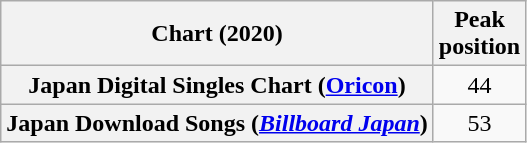<table class="wikitable sortable plainrowheaders">
<tr>
<th>Chart (2020)</th>
<th>Peak<br>position</th>
</tr>
<tr>
<th scope="row">Japan Digital Singles Chart (<a href='#'>Oricon</a>)</th>
<td align="center">44</td>
</tr>
<tr>
<th scope="row">Japan Download Songs (<em><a href='#'>Billboard Japan</a></em>)</th>
<td align="center">53</td>
</tr>
</table>
